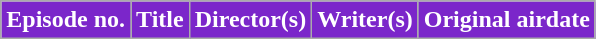<table class="wikitable plainrowheaders">
<tr style="color:white">
<th style="background: #7B26CA;">Episode no.</th>
<th style="background: #7B26CA;">Title</th>
<th style="background: #7B26CA;">Director(s)</th>
<th style="background: #7B26CA;">Writer(s)</th>
<th style="background: #7B26CA;">Original airdate<br>











</th>
</tr>
</table>
